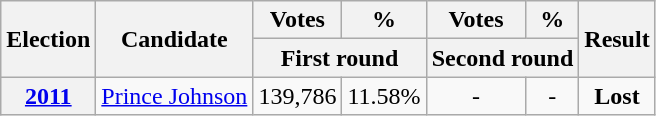<table class=wikitable style=text-align:center>
<tr>
<th rowspan="2">Election</th>
<th rowspan="2">Candidate</th>
<th>Votes</th>
<th>%</th>
<th>Votes</th>
<th>%</th>
<th rowspan="2">Result</th>
</tr>
<tr>
<th colspan="2">First round</th>
<th colspan="2">Second round</th>
</tr>
<tr>
<th><a href='#'>2011</a></th>
<td><a href='#'>Prince Johnson</a></td>
<td>139,786</td>
<td>11.58%</td>
<td>-</td>
<td>-</td>
<td><strong>Lost</strong> </td>
</tr>
</table>
